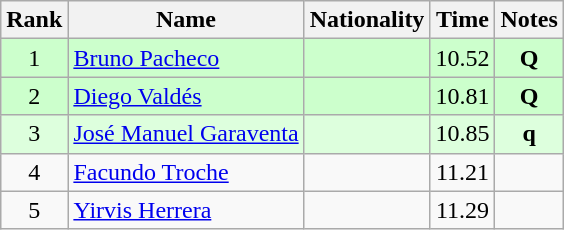<table class="wikitable sortable" style="text-align:center">
<tr>
<th>Rank</th>
<th>Name</th>
<th>Nationality</th>
<th>Time</th>
<th>Notes</th>
</tr>
<tr bgcolor=ccffcc>
<td align=center>1</td>
<td align=left><a href='#'>Bruno Pacheco</a></td>
<td align=left></td>
<td>10.52</td>
<td><strong>Q</strong></td>
</tr>
<tr bgcolor=ccffcc>
<td align=center>2</td>
<td align=left><a href='#'>Diego Valdés</a></td>
<td align=left></td>
<td>10.81</td>
<td><strong>Q</strong></td>
</tr>
<tr bgcolor=ddffdd>
<td align=center>3</td>
<td align=left><a href='#'>José Manuel Garaventa</a></td>
<td align=left></td>
<td>10.85</td>
<td><strong>q</strong></td>
</tr>
<tr>
<td align=center>4</td>
<td align=left><a href='#'>Facundo Troche</a></td>
<td align=left></td>
<td>11.21</td>
<td></td>
</tr>
<tr>
<td align=center>5</td>
<td align=left><a href='#'>Yirvis Herrera</a></td>
<td align=left></td>
<td>11.29</td>
<td></td>
</tr>
</table>
